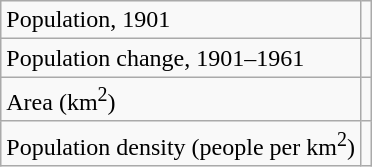<table class="wikitable">
<tr>
<td>Population, 1901</td>
<td></td>
</tr>
<tr>
<td>Population change, 1901–1961</td>
<td></td>
</tr>
<tr>
<td>Area (km<sup>2</sup>)</td>
<td></td>
</tr>
<tr>
<td>Population density (people per km<sup>2</sup>)</td>
<td></td>
</tr>
</table>
